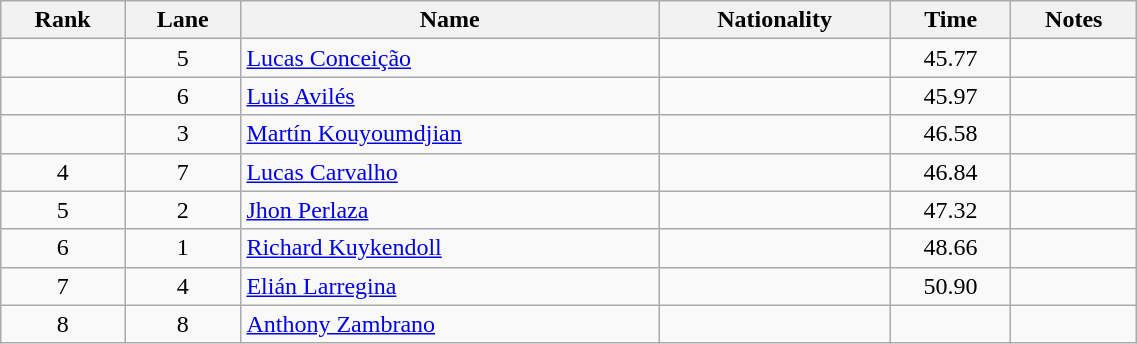<table class="wikitable sortable" style="text-align:center;width: 60%;">
<tr>
<th>Rank</th>
<th>Lane</th>
<th>Name</th>
<th>Nationality</th>
<th>Time</th>
<th>Notes</th>
</tr>
<tr>
<td></td>
<td>5</td>
<td align=left><a href='#'>Lucas Conceição</a></td>
<td align=left></td>
<td>45.77</td>
<td></td>
</tr>
<tr>
<td></td>
<td>6</td>
<td align=left><a href='#'>Luis Avilés</a></td>
<td align=left></td>
<td>45.97</td>
<td></td>
</tr>
<tr>
<td></td>
<td>3</td>
<td align=left><a href='#'>Martín Kouyoumdjian</a></td>
<td align=left></td>
<td>46.58</td>
<td></td>
</tr>
<tr>
<td>4</td>
<td>7</td>
<td align=left><a href='#'>Lucas Carvalho</a></td>
<td align=left></td>
<td>46.84</td>
<td></td>
</tr>
<tr>
<td>5</td>
<td>2</td>
<td align=left><a href='#'>Jhon Perlaza</a></td>
<td align=left></td>
<td>47.32</td>
<td></td>
</tr>
<tr>
<td>6</td>
<td>1</td>
<td align=left><a href='#'>Richard Kuykendoll</a></td>
<td align=left></td>
<td>48.66</td>
<td></td>
</tr>
<tr>
<td>7</td>
<td>4</td>
<td align=left><a href='#'>Elián Larregina</a></td>
<td align=left></td>
<td>50.90</td>
<td></td>
</tr>
<tr>
<td>8</td>
<td>8</td>
<td align=left><a href='#'>Anthony Zambrano</a></td>
<td align=left></td>
<td></td>
<td></td>
</tr>
</table>
